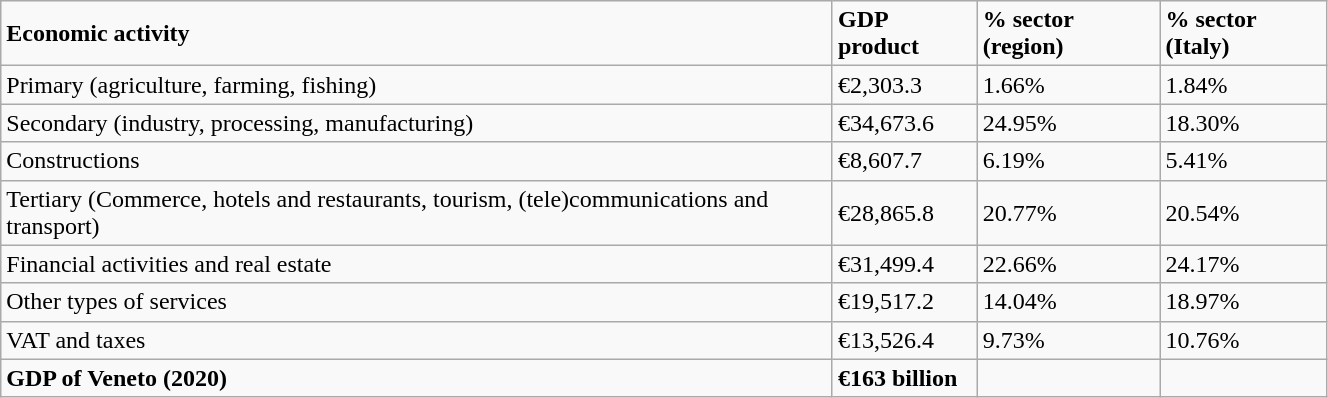<table class="wikitable" style="width:70%;">
<tr>
<td><strong>Economic activity</strong></td>
<td><strong>GDP product</strong></td>
<td><strong>% sector (region)</strong></td>
<td><strong>% sector (Italy)</strong></td>
</tr>
<tr>
<td>Primary (agriculture, farming, fishing)</td>
<td>€2,303.3</td>
<td>1.66%</td>
<td>1.84%</td>
</tr>
<tr>
<td>Secondary (industry, processing, manufacturing)</td>
<td>€34,673.6</td>
<td>24.95%</td>
<td>18.30%</td>
</tr>
<tr>
<td>Constructions</td>
<td>€8,607.7</td>
<td>6.19%</td>
<td>5.41%</td>
</tr>
<tr>
<td>Tertiary (Commerce, hotels and restaurants, tourism, (tele)communications and transport)</td>
<td>€28,865.8</td>
<td>20.77%</td>
<td>20.54%</td>
</tr>
<tr>
<td>Financial activities and real estate</td>
<td>€31,499.4</td>
<td>22.66%</td>
<td>24.17%</td>
</tr>
<tr>
<td>Other types of services</td>
<td>€19,517.2</td>
<td>14.04%</td>
<td>18.97%</td>
</tr>
<tr>
<td>VAT and taxes</td>
<td>€13,526.4</td>
<td>9.73%</td>
<td>10.76%</td>
</tr>
<tr>
<td><strong>GDP of Veneto (2020)</strong></td>
<td><strong>€163 billion</strong></td>
<td></td>
<td></td>
</tr>
</table>
